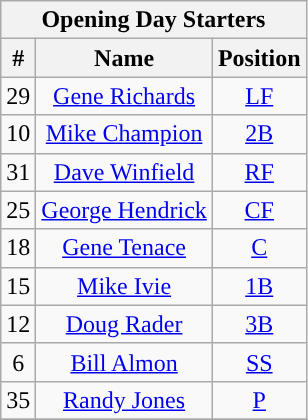<table class="wikitable" style="text-align:center">
<tr>
<th colspan="3">Opening Day Starters</th>
</tr>
<tr>
<th>#</th>
<th>Name</th>
<th>Position</th>
</tr>
<tr>
<td>29</td>
<td><a href='#'>Gene Richards</a></td>
<td><a href='#'>LF</a></td>
</tr>
<tr>
<td>10</td>
<td><a href='#'>Mike Champion</a></td>
<td><a href='#'>2B</a></td>
</tr>
<tr>
<td>31</td>
<td><a href='#'>Dave Winfield</a></td>
<td><a href='#'>RF</a></td>
</tr>
<tr>
<td>25</td>
<td><a href='#'>George Hendrick</a></td>
<td><a href='#'>CF</a></td>
</tr>
<tr>
<td>18</td>
<td><a href='#'>Gene Tenace</a></td>
<td><a href='#'>C</a></td>
</tr>
<tr>
<td>15</td>
<td><a href='#'>Mike Ivie</a></td>
<td><a href='#'>1B</a></td>
</tr>
<tr>
<td>12</td>
<td><a href='#'>Doug Rader</a></td>
<td><a href='#'>3B</a></td>
</tr>
<tr>
<td>6</td>
<td><a href='#'>Bill Almon</a></td>
<td><a href='#'>SS</a></td>
</tr>
<tr>
<td>35</td>
<td><a href='#'>Randy Jones</a></td>
<td><a href='#'>P</a></td>
</tr>
<tr>
</tr>
</table>
